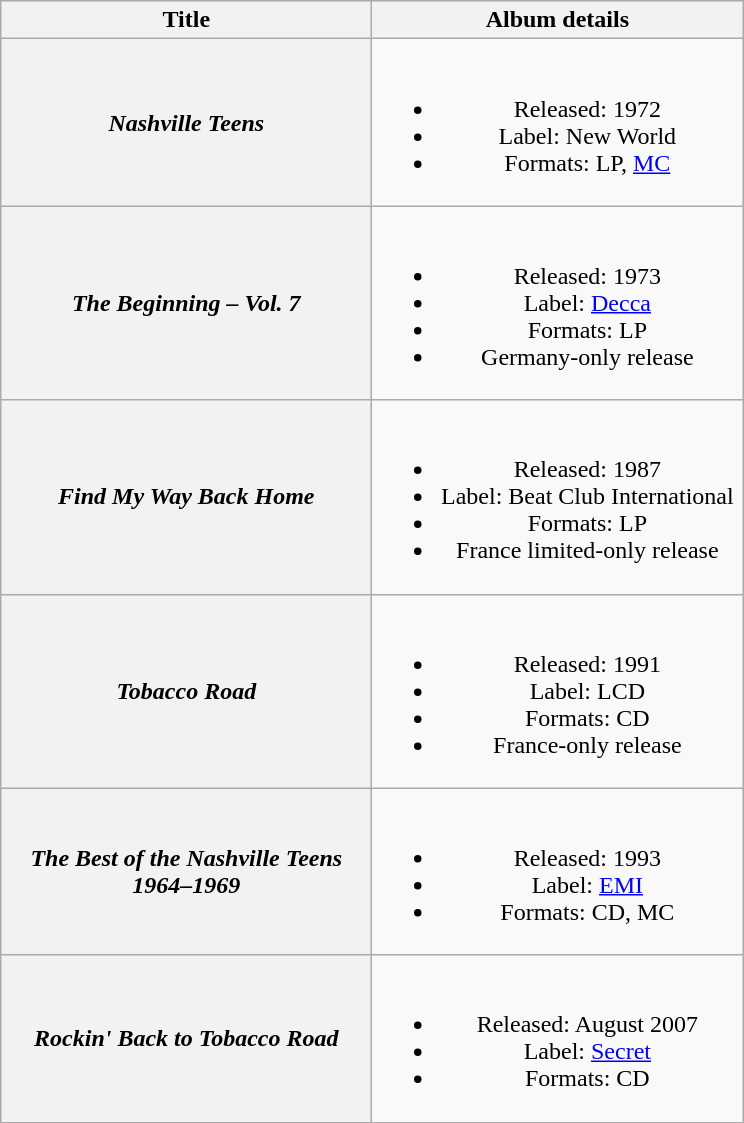<table class="wikitable plainrowheaders" style="text-align:center;">
<tr>
<th scope="col" style="width:15em;">Title</th>
<th scope="col" style="width:15em;">Album details</th>
</tr>
<tr>
<th scope="row"><em>Nashville Teens</em></th>
<td><br><ul><li>Released: 1972</li><li>Label: New World</li><li>Formats: LP, <a href='#'>MC</a></li></ul></td>
</tr>
<tr>
<th scope="row"><em>The Beginning – Vol. 7</em></th>
<td><br><ul><li>Released: 1973</li><li>Label: <a href='#'>Decca</a></li><li>Formats: LP</li><li>Germany-only release</li></ul></td>
</tr>
<tr>
<th scope="row"><em>Find My Way Back Home</em></th>
<td><br><ul><li>Released: 1987</li><li>Label: Beat Club International</li><li>Formats: LP</li><li>France limited-only release</li></ul></td>
</tr>
<tr>
<th scope="row"><em>Tobacco Road</em></th>
<td><br><ul><li>Released: 1991</li><li>Label: LCD</li><li>Formats: CD</li><li>France-only release</li></ul></td>
</tr>
<tr>
<th scope="row"><em>The Best of the Nashville Teens 1964–1969</em></th>
<td><br><ul><li>Released: 1993</li><li>Label: <a href='#'>EMI</a></li><li>Formats: CD, MC</li></ul></td>
</tr>
<tr>
<th scope="row"><em>Rockin' Back to Tobacco Road</em></th>
<td><br><ul><li>Released: August 2007</li><li>Label: <a href='#'>Secret</a></li><li>Formats: CD</li></ul></td>
</tr>
</table>
